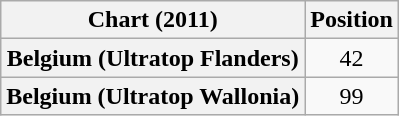<table class="wikitable sortable plainrowheaders" style="text-align:center">
<tr>
<th scope="col">Chart (2011)</th>
<th scope="col">Position</th>
</tr>
<tr>
<th scope="row">Belgium (Ultratop Flanders)</th>
<td>42</td>
</tr>
<tr>
<th scope="row">Belgium (Ultratop Wallonia)</th>
<td>99</td>
</tr>
</table>
